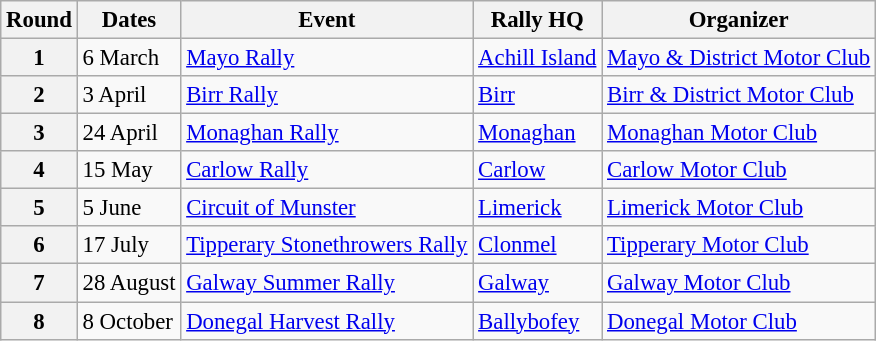<table class="wikitable" style="font-size: 95%;">
<tr>
<th>Round</th>
<th>Dates</th>
<th>Event</th>
<th>Rally HQ</th>
<th>Organizer</th>
</tr>
<tr>
<th>1</th>
<td>6 March</td>
<td><a href='#'>Mayo Rally</a></td>
<td><a href='#'>Achill Island</a></td>
<td><a href='#'>Mayo & District Motor Club</a></td>
</tr>
<tr>
<th>2</th>
<td>3 April</td>
<td><a href='#'>Birr Rally</a></td>
<td><a href='#'>Birr</a></td>
<td><a href='#'>Birr & District Motor Club</a></td>
</tr>
<tr>
<th>3</th>
<td>24 April</td>
<td><a href='#'>Monaghan Rally</a></td>
<td><a href='#'>Monaghan</a></td>
<td><a href='#'>Monaghan Motor Club</a></td>
</tr>
<tr>
<th>4</th>
<td>15 May</td>
<td><a href='#'>Carlow Rally</a></td>
<td><a href='#'>Carlow</a></td>
<td><a href='#'>Carlow Motor Club</a></td>
</tr>
<tr>
<th>5</th>
<td>5 June</td>
<td><a href='#'>Circuit of Munster</a></td>
<td><a href='#'>Limerick</a></td>
<td><a href='#'>Limerick Motor Club</a></td>
</tr>
<tr>
<th>6</th>
<td>17 July</td>
<td><a href='#'>Tipperary Stonethrowers Rally</a></td>
<td><a href='#'>Clonmel</a></td>
<td><a href='#'>Tipperary Motor Club</a></td>
</tr>
<tr>
<th>7</th>
<td>28 August</td>
<td><a href='#'>Galway Summer Rally</a></td>
<td><a href='#'>Galway</a></td>
<td><a href='#'>Galway Motor Club</a></td>
</tr>
<tr>
<th>8</th>
<td>8 October</td>
<td><a href='#'>Donegal Harvest Rally</a></td>
<td><a href='#'>Ballybofey</a></td>
<td><a href='#'>Donegal Motor Club</a></td>
</tr>
</table>
